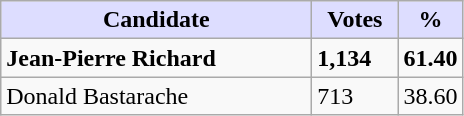<table class="wikitable">
<tr>
<th style="background:#ddf; width:200px;">Candidate</th>
<th style="background:#ddf; width:50px;">Votes</th>
<th style="background:#ddf; width:30px;">%</th>
</tr>
<tr>
<td><strong>Jean-Pierre Richard</strong></td>
<td><strong>1,134</strong></td>
<td><strong>61.40</strong></td>
</tr>
<tr>
<td>Donald Bastarache</td>
<td>713</td>
<td>38.60</td>
</tr>
</table>
